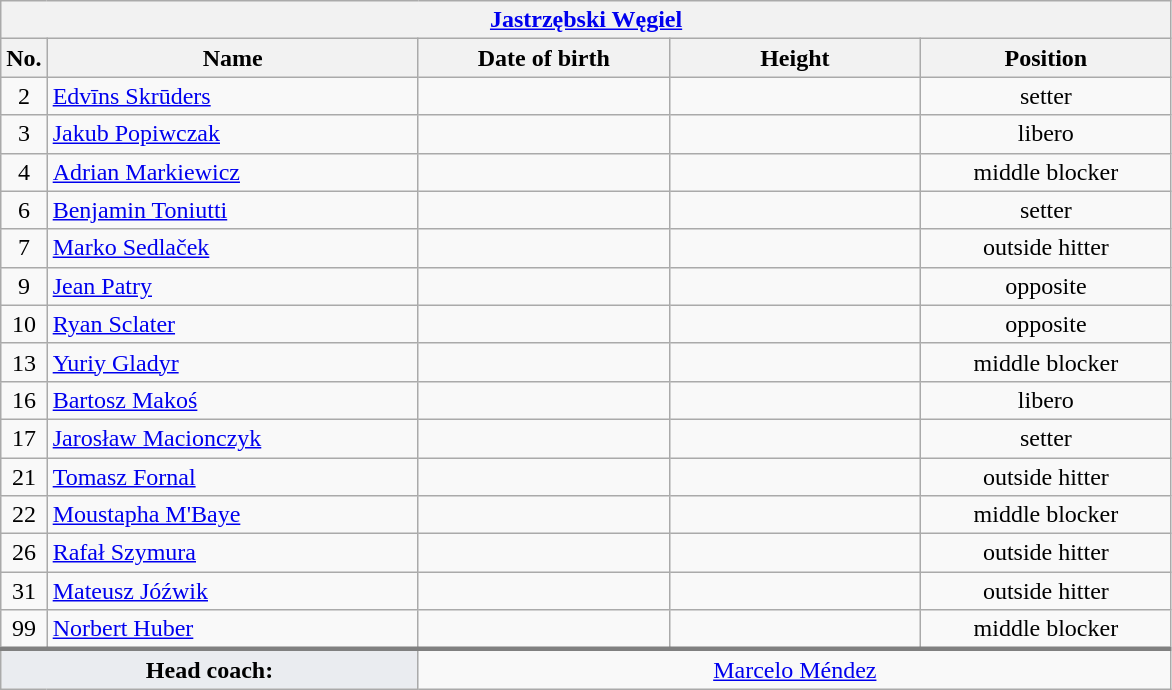<table class="wikitable collapsible collapsed" style="font-size:100%; text-align:center">
<tr>
<th colspan=5 style="width:30em"><a href='#'>Jastrzębski Węgiel</a></th>
</tr>
<tr>
<th>No.</th>
<th style="width:15em">Name</th>
<th style="width:10em">Date of birth</th>
<th style="width:10em">Height</th>
<th style="width:10em">Position</th>
</tr>
<tr>
<td>2</td>
<td align=left> <a href='#'>Edvīns Skrūders</a></td>
<td align=right></td>
<td></td>
<td>setter</td>
</tr>
<tr>
<td>3</td>
<td align=left> <a href='#'>Jakub Popiwczak</a></td>
<td align=right></td>
<td></td>
<td>libero</td>
</tr>
<tr>
<td>4</td>
<td align=left> <a href='#'>Adrian Markiewicz</a></td>
<td align=right></td>
<td></td>
<td>middle blocker</td>
</tr>
<tr>
<td>6</td>
<td align=left> <a href='#'>Benjamin Toniutti</a></td>
<td align=right></td>
<td></td>
<td>setter</td>
</tr>
<tr>
<td>7</td>
<td align=left> <a href='#'>Marko Sedlaček</a></td>
<td align=right></td>
<td></td>
<td>outside hitter</td>
</tr>
<tr>
<td>9</td>
<td align=left> <a href='#'>Jean Patry</a></td>
<td align=right></td>
<td></td>
<td>opposite</td>
</tr>
<tr>
<td>10</td>
<td align=left> <a href='#'>Ryan Sclater</a></td>
<td align=right></td>
<td></td>
<td>opposite</td>
</tr>
<tr>
<td>13</td>
<td align=left> <a href='#'>Yuriy Gladyr</a></td>
<td align=right></td>
<td></td>
<td>middle blocker</td>
</tr>
<tr>
<td>16</td>
<td align=left> <a href='#'>Bartosz Makoś</a></td>
<td align=right></td>
<td></td>
<td>libero</td>
</tr>
<tr>
<td>17</td>
<td align=left> <a href='#'>Jarosław Macionczyk</a></td>
<td align=right></td>
<td></td>
<td>setter</td>
</tr>
<tr>
<td>21</td>
<td align=left> <a href='#'>Tomasz Fornal</a></td>
<td align=right></td>
<td></td>
<td>outside hitter</td>
</tr>
<tr>
<td>22</td>
<td align=left> <a href='#'>Moustapha M'Baye</a></td>
<td align=right></td>
<td></td>
<td>middle blocker</td>
</tr>
<tr>
<td>26</td>
<td align=left> <a href='#'>Rafał Szymura</a></td>
<td align=right></td>
<td></td>
<td>outside hitter</td>
</tr>
<tr>
<td>31</td>
<td align=left> <a href='#'>Mateusz Jóźwik</a></td>
<td align=right></td>
<td></td>
<td>outside hitter</td>
</tr>
<tr>
<td>99</td>
<td align=left> <a href='#'>Norbert Huber</a></td>
<td align=right></td>
<td></td>
<td>middle blocker</td>
</tr>
<tr style="border-top: 3px solid grey">
<td colspan=2 style="background:#EAECF0"><strong>Head coach:</strong></td>
<td colspan=3> <a href='#'>Marcelo Méndez</a></td>
</tr>
</table>
